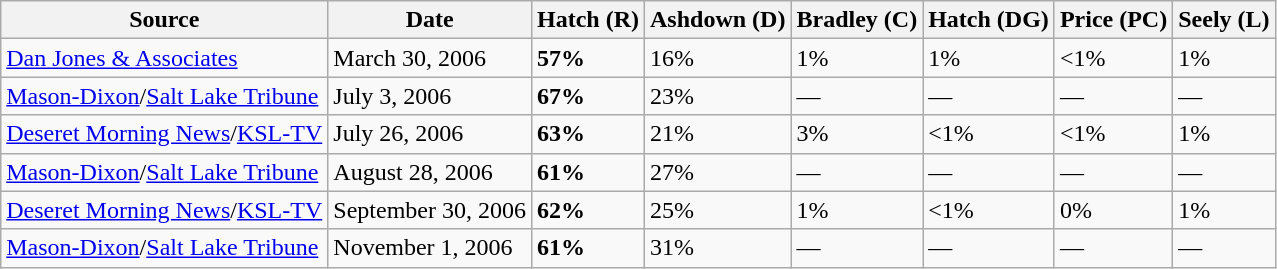<table class="wikitable">
<tr>
<th>Source</th>
<th>Date</th>
<th>Hatch (R)</th>
<th>Ashdown (D)</th>
<th>Bradley (C)</th>
<th>Hatch (DG)</th>
<th>Price (PC)</th>
<th>Seely (L)</th>
</tr>
<tr>
<td><a href='#'>Dan Jones & Associates</a></td>
<td>March 30, 2006</td>
<td><strong>57%</strong></td>
<td>16%</td>
<td>1%</td>
<td>1%</td>
<td><1%</td>
<td>1%</td>
</tr>
<tr>
<td><a href='#'>Mason-Dixon</a>/<a href='#'>Salt Lake Tribune</a></td>
<td>July 3, 2006</td>
<td><strong>67%</strong></td>
<td>23%</td>
<td>—</td>
<td>—</td>
<td>—</td>
<td>—</td>
</tr>
<tr>
<td><a href='#'>Deseret Morning News</a>/<a href='#'>KSL-TV</a></td>
<td>July 26, 2006</td>
<td><strong>63%</strong></td>
<td>21%</td>
<td>3%</td>
<td><1%</td>
<td><1%</td>
<td>1%</td>
</tr>
<tr>
<td><a href='#'>Mason-Dixon</a>/<a href='#'>Salt Lake Tribune</a></td>
<td>August 28, 2006</td>
<td><strong>61%</strong></td>
<td>27%</td>
<td>—</td>
<td>—</td>
<td>—</td>
<td>—</td>
</tr>
<tr>
<td><a href='#'>Deseret Morning News</a>/<a href='#'>KSL-TV</a></td>
<td>September 30, 2006</td>
<td><strong>62%</strong></td>
<td>25%</td>
<td>1%</td>
<td><1%</td>
<td>0%</td>
<td>1%</td>
</tr>
<tr>
<td><a href='#'>Mason-Dixon</a>/<a href='#'>Salt Lake Tribune</a></td>
<td>November 1, 2006</td>
<td><strong>61%</strong></td>
<td>31%</td>
<td>—</td>
<td>—</td>
<td>—</td>
<td>—</td>
</tr>
</table>
